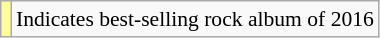<table class="wikitable" style="font-size:90%;">
<tr>
<td style="background-color:#FFFF99"></td>
<td>Indicates best-selling rock album of 2016</td>
</tr>
</table>
